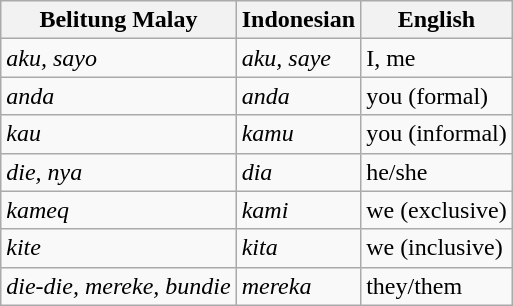<table class="wikitable">
<tr>
<th>Belitung Malay</th>
<th>Indonesian</th>
<th>English</th>
</tr>
<tr>
<td><em>aku, sayo</em></td>
<td><em>aku, saye</em></td>
<td>I, me</td>
</tr>
<tr>
<td><em>anda</em></td>
<td><em>anda</em></td>
<td>you (formal)</td>
</tr>
<tr>
<td><em>kau</em></td>
<td><em>kamu</em></td>
<td>you (informal)</td>
</tr>
<tr>
<td><em>die, nya</em></td>
<td><em>dia</em></td>
<td>he/she</td>
</tr>
<tr>
<td><em>kameq</em></td>
<td><em>kami</em></td>
<td>we (exclusive)</td>
</tr>
<tr>
<td><em>kite</em></td>
<td><em>kita</em></td>
<td>we (inclusive)</td>
</tr>
<tr>
<td><em>die-die, mereke, bundie</em></td>
<td><em>mereka</em></td>
<td>they/them</td>
</tr>
</table>
